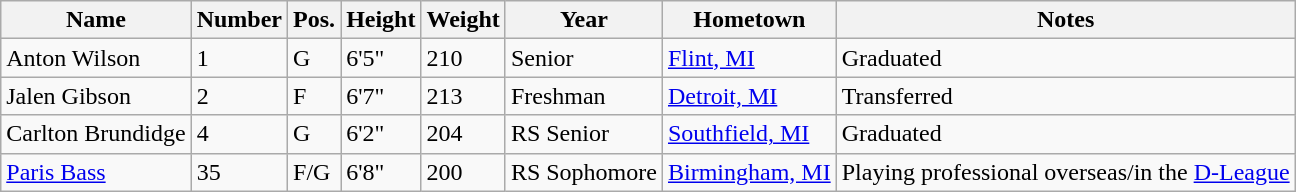<table class="wikitable sortable" border="1">
<tr>
<th>Name</th>
<th>Number</th>
<th>Pos.</th>
<th>Height</th>
<th>Weight</th>
<th>Year</th>
<th>Hometown</th>
<th class="unsortable">Notes</th>
</tr>
<tr>
<td>Anton Wilson</td>
<td>1</td>
<td>G</td>
<td>6'5"</td>
<td>210</td>
<td>Senior</td>
<td><a href='#'>Flint, MI</a></td>
<td>Graduated</td>
</tr>
<tr>
<td>Jalen Gibson</td>
<td>2</td>
<td>F</td>
<td>6'7"</td>
<td>213</td>
<td>Freshman</td>
<td><a href='#'>Detroit, MI</a></td>
<td>Transferred</td>
</tr>
<tr>
<td>Carlton Brundidge</td>
<td>4</td>
<td>G</td>
<td>6'2"</td>
<td>204</td>
<td>RS Senior</td>
<td><a href='#'>Southfield, MI</a></td>
<td>Graduated</td>
</tr>
<tr>
<td><a href='#'>Paris Bass</a></td>
<td>35</td>
<td>F/G</td>
<td>6'8"</td>
<td>200</td>
<td>RS Sophomore</td>
<td><a href='#'>Birmingham, MI</a></td>
<td>Playing professional overseas/in the <a href='#'>D-League</a></td>
</tr>
</table>
